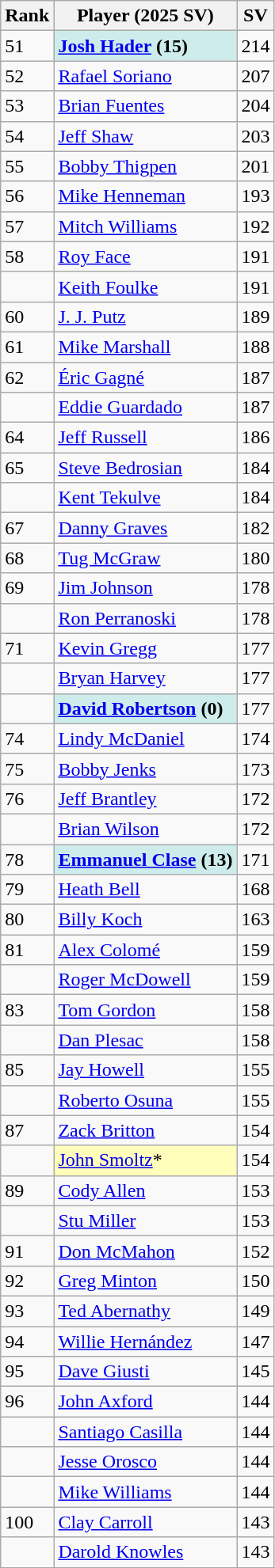<table class="wikitable" style="float:left;">
<tr style="white-space:nowrap;">
<th>Rank</th>
<th>Player (2025 SV)</th>
<th>SV</th>
</tr>
<tr>
<td>51</td>
<td style="background:#cfecec;"><strong><a href='#'>Josh Hader</a> (15)</strong></td>
<td>214</td>
</tr>
<tr>
<td>52</td>
<td><a href='#'>Rafael Soriano</a></td>
<td>207</td>
</tr>
<tr>
<td>53</td>
<td><a href='#'>Brian Fuentes</a></td>
<td>204</td>
</tr>
<tr>
<td>54</td>
<td><a href='#'>Jeff Shaw</a></td>
<td>203</td>
</tr>
<tr>
<td>55</td>
<td><a href='#'>Bobby Thigpen</a></td>
<td>201</td>
</tr>
<tr>
<td>56</td>
<td><a href='#'>Mike Henneman</a></td>
<td>193</td>
</tr>
<tr>
<td>57</td>
<td><a href='#'>Mitch Williams</a></td>
<td>192</td>
</tr>
<tr>
<td>58</td>
<td><a href='#'>Roy Face</a></td>
<td>191</td>
</tr>
<tr>
<td></td>
<td><a href='#'>Keith Foulke</a></td>
<td>191</td>
</tr>
<tr>
<td>60</td>
<td><a href='#'>J. J. Putz</a></td>
<td>189</td>
</tr>
<tr>
<td>61</td>
<td><a href='#'>Mike Marshall</a></td>
<td>188</td>
</tr>
<tr>
<td>62</td>
<td><a href='#'>Éric Gagné</a></td>
<td>187</td>
</tr>
<tr>
<td></td>
<td><a href='#'>Eddie Guardado</a></td>
<td>187</td>
</tr>
<tr>
<td>64</td>
<td><a href='#'>Jeff Russell</a></td>
<td>186</td>
</tr>
<tr>
<td>65</td>
<td><a href='#'>Steve Bedrosian</a></td>
<td>184</td>
</tr>
<tr>
<td></td>
<td><a href='#'>Kent Tekulve</a></td>
<td>184</td>
</tr>
<tr>
<td>67</td>
<td><a href='#'>Danny Graves</a></td>
<td>182</td>
</tr>
<tr>
<td>68</td>
<td><a href='#'>Tug McGraw</a></td>
<td>180</td>
</tr>
<tr>
<td>69</td>
<td><a href='#'>Jim Johnson</a></td>
<td>178</td>
</tr>
<tr>
<td></td>
<td><a href='#'>Ron Perranoski</a></td>
<td>178</td>
</tr>
<tr>
<td>71</td>
<td><a href='#'>Kevin Gregg</a></td>
<td>177</td>
</tr>
<tr>
<td></td>
<td><a href='#'>Bryan Harvey</a></td>
<td>177</td>
</tr>
<tr>
<td></td>
<td style="background:#cfecec;"><strong><a href='#'>David Robertson</a> (0)</strong></td>
<td>177</td>
</tr>
<tr>
<td>74</td>
<td><a href='#'>Lindy McDaniel</a></td>
<td>174</td>
</tr>
<tr>
<td>75</td>
<td><a href='#'>Bobby Jenks</a></td>
<td>173</td>
</tr>
<tr>
<td>76</td>
<td><a href='#'>Jeff Brantley</a></td>
<td>172</td>
</tr>
<tr>
<td></td>
<td><a href='#'>Brian Wilson</a></td>
<td>172</td>
</tr>
<tr>
<td>78</td>
<td style="background:#cfecec;"><strong><a href='#'>Emmanuel Clase</a> (13)</strong></td>
<td>171</td>
</tr>
<tr>
<td>79</td>
<td><a href='#'>Heath Bell</a></td>
<td>168</td>
</tr>
<tr>
<td>80</td>
<td><a href='#'>Billy Koch</a></td>
<td>163</td>
</tr>
<tr>
<td>81</td>
<td><a href='#'>Alex Colomé</a></td>
<td>159</td>
</tr>
<tr>
<td></td>
<td><a href='#'>Roger McDowell</a></td>
<td>159</td>
</tr>
<tr>
<td>83</td>
<td><a href='#'>Tom Gordon</a></td>
<td>158</td>
</tr>
<tr>
<td></td>
<td><a href='#'>Dan Plesac</a></td>
<td>158</td>
</tr>
<tr>
<td>85</td>
<td><a href='#'>Jay Howell</a></td>
<td>155</td>
</tr>
<tr>
<td></td>
<td><a href='#'>Roberto Osuna</a></td>
<td>155</td>
</tr>
<tr>
<td>87</td>
<td><a href='#'>Zack Britton</a></td>
<td>154</td>
</tr>
<tr>
<td></td>
<td style="background:#ffffbb;"><a href='#'>John Smoltz</a>*</td>
<td>154</td>
</tr>
<tr>
<td>89</td>
<td><a href='#'>Cody Allen</a></td>
<td>153</td>
</tr>
<tr>
<td></td>
<td><a href='#'>Stu Miller</a></td>
<td>153</td>
</tr>
<tr>
<td>91</td>
<td><a href='#'>Don McMahon</a></td>
<td>152</td>
</tr>
<tr>
<td>92</td>
<td><a href='#'>Greg Minton</a></td>
<td>150</td>
</tr>
<tr>
<td>93</td>
<td><a href='#'>Ted Abernathy</a></td>
<td>149</td>
</tr>
<tr>
<td>94</td>
<td><a href='#'>Willie Hernández</a></td>
<td>147</td>
</tr>
<tr>
<td>95</td>
<td><a href='#'>Dave Giusti</a></td>
<td>145</td>
</tr>
<tr>
<td>96</td>
<td><a href='#'>John Axford</a></td>
<td>144</td>
</tr>
<tr>
<td></td>
<td><a href='#'>Santiago Casilla</a></td>
<td>144</td>
</tr>
<tr>
<td></td>
<td><a href='#'>Jesse Orosco</a></td>
<td>144</td>
</tr>
<tr>
<td></td>
<td><a href='#'>Mike Williams</a></td>
<td>144</td>
</tr>
<tr>
<td>100</td>
<td><a href='#'>Clay Carroll</a></td>
<td>143</td>
</tr>
<tr>
<td></td>
<td><a href='#'>Darold Knowles</a></td>
<td>143</td>
</tr>
</table>
